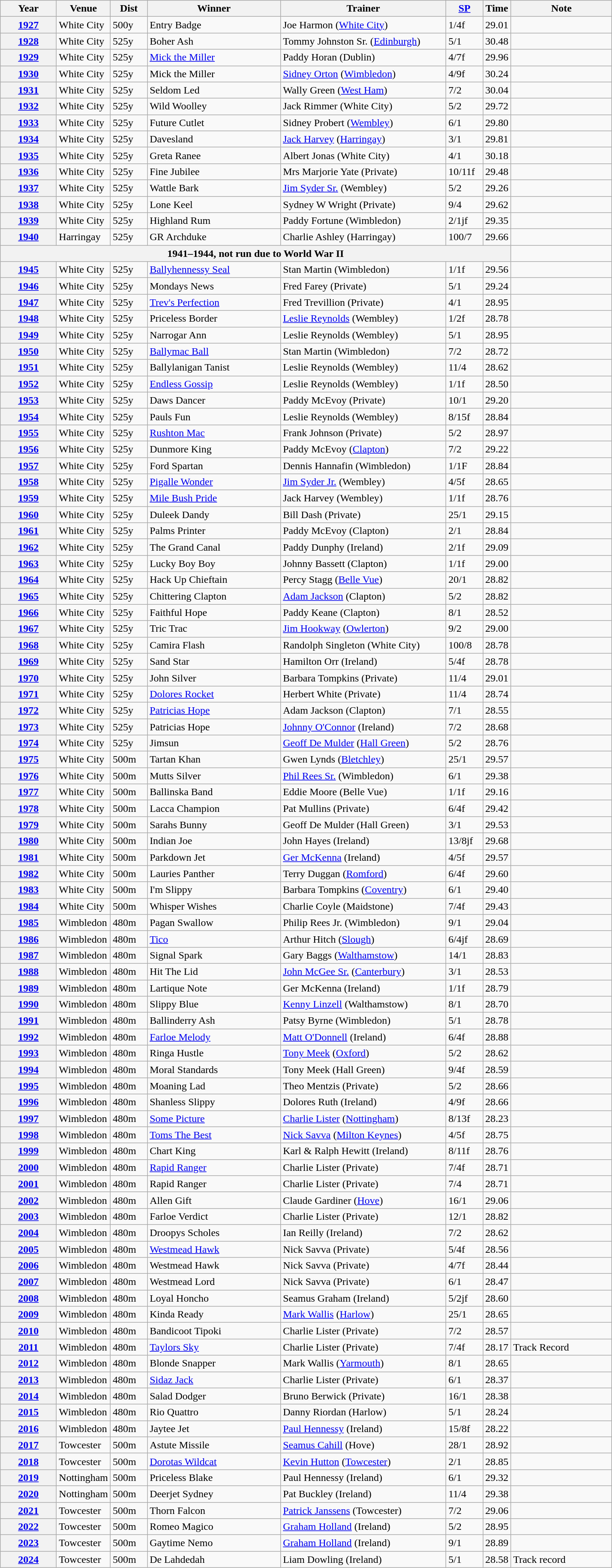<table class="wikitable">
<tr>
<th width=80>Year</th>
<th venue=100>Venue</th>
<th width=50>Dist</th>
<th width=200>Winner</th>
<th width=250>Trainer</th>
<th width=50><a href='#'>SP</a></th>
<th width=30>Time</th>
<th width=150>Note</th>
</tr>
<tr>
<th><a href='#'>1927</a></th>
<td>White City</td>
<td>500y</td>
<td>Entry Badge</td>
<td>Joe Harmon (<a href='#'>White City</a>)</td>
<td>1/4f</td>
<td>29.01</td>
<td></td>
</tr>
<tr>
<th><a href='#'>1928</a></th>
<td>White City</td>
<td>525y</td>
<td>Boher Ash</td>
<td>Tommy Johnston Sr. (<a href='#'>Edinburgh</a>)</td>
<td>5/1</td>
<td>30.48</td>
<td></td>
</tr>
<tr>
<th><a href='#'>1929</a></th>
<td>White City</td>
<td>525y</td>
<td><a href='#'>Mick the Miller</a></td>
<td>Paddy Horan (Dublin)</td>
<td>4/7f</td>
<td>29.96</td>
<td></td>
</tr>
<tr>
<th><a href='#'>1930</a></th>
<td>White City</td>
<td>525y</td>
<td>Mick the Miller</td>
<td><a href='#'>Sidney Orton</a> (<a href='#'>Wimbledon</a>)</td>
<td>4/9f</td>
<td>30.24</td>
<td></td>
</tr>
<tr>
<th><a href='#'>1931</a></th>
<td>White City</td>
<td>525y</td>
<td>Seldom Led</td>
<td>Wally Green (<a href='#'>West Ham</a>)</td>
<td>7/2</td>
<td>30.04</td>
<td></td>
</tr>
<tr>
<th><a href='#'>1932</a></th>
<td>White City</td>
<td>525y</td>
<td>Wild Woolley</td>
<td>Jack Rimmer (White City)</td>
<td>5/2</td>
<td>29.72</td>
<td></td>
</tr>
<tr>
<th><a href='#'>1933</a></th>
<td>White City</td>
<td>525y</td>
<td>Future Cutlet</td>
<td>Sidney Probert (<a href='#'>Wembley</a>)</td>
<td>6/1</td>
<td>29.80</td>
<td></td>
</tr>
<tr>
<th><a href='#'>1934</a></th>
<td>White City</td>
<td>525y</td>
<td>Davesland</td>
<td><a href='#'>Jack Harvey</a> (<a href='#'>Harringay</a>)</td>
<td>3/1</td>
<td>29.81</td>
<td></td>
</tr>
<tr>
<th><a href='#'>1935</a></th>
<td>White City</td>
<td>525y</td>
<td>Greta Ranee</td>
<td>Albert Jonas (White City)</td>
<td>4/1</td>
<td>30.18</td>
<td></td>
</tr>
<tr>
<th><a href='#'>1936</a></th>
<td>White City</td>
<td>525y</td>
<td>Fine Jubilee</td>
<td>Mrs Marjorie Yate (Private)</td>
<td>10/11f</td>
<td>29.48</td>
<td></td>
</tr>
<tr>
<th><a href='#'>1937</a></th>
<td>White City</td>
<td>525y</td>
<td>Wattle Bark</td>
<td><a href='#'>Jim Syder Sr.</a> (Wembley)</td>
<td>5/2</td>
<td>29.26</td>
<td></td>
</tr>
<tr>
<th><a href='#'>1938</a></th>
<td>White City</td>
<td>525y</td>
<td>Lone Keel</td>
<td>Sydney W Wright (Private)</td>
<td>9/4</td>
<td>29.62</td>
<td></td>
</tr>
<tr>
<th><a href='#'>1939</a></th>
<td>White City</td>
<td>525y</td>
<td>Highland Rum</td>
<td>Paddy Fortune (Wimbledon)</td>
<td>2/1jf</td>
<td>29.35</td>
<td></td>
</tr>
<tr>
<th><a href='#'>1940</a></th>
<td>Harringay</td>
<td>525y</td>
<td>GR Archduke</td>
<td>Charlie Ashley (Harringay)</td>
<td>100/7</td>
<td>29.66</td>
<td></td>
</tr>
<tr>
<th colspan=7>1941–1944, not run due to World War II</th>
</tr>
<tr>
<th><a href='#'>1945</a></th>
<td>White City</td>
<td>525y</td>
<td><a href='#'>Ballyhennessy Seal</a></td>
<td>Stan Martin (Wimbledon)</td>
<td>1/1f</td>
<td>29.56</td>
<td></td>
</tr>
<tr>
<th><a href='#'>1946</a></th>
<td>White City</td>
<td>525y</td>
<td>Mondays News</td>
<td>Fred Farey (Private)</td>
<td>5/1</td>
<td>29.24</td>
<td></td>
</tr>
<tr>
<th><a href='#'>1947</a></th>
<td>White City</td>
<td>525y</td>
<td><a href='#'>Trev's Perfection</a></td>
<td>Fred Trevillion (Private)</td>
<td>4/1</td>
<td>28.95</td>
<td></td>
</tr>
<tr>
<th><a href='#'>1948</a></th>
<td>White City</td>
<td>525y</td>
<td>Priceless Border</td>
<td><a href='#'>Leslie Reynolds</a> (Wembley)</td>
<td>1/2f</td>
<td>28.78</td>
<td></td>
</tr>
<tr>
<th><a href='#'>1949</a></th>
<td>White City</td>
<td>525y</td>
<td>Narrogar Ann</td>
<td>Leslie Reynolds (Wembley)</td>
<td>5/1</td>
<td>28.95</td>
<td></td>
</tr>
<tr>
<th><a href='#'>1950</a></th>
<td>White City</td>
<td>525y</td>
<td><a href='#'>Ballymac Ball</a></td>
<td>Stan Martin (Wimbledon)</td>
<td>7/2</td>
<td>28.72</td>
<td></td>
</tr>
<tr>
<th><a href='#'>1951</a></th>
<td>White City</td>
<td>525y</td>
<td>Ballylanigan Tanist</td>
<td>Leslie Reynolds (Wembley)</td>
<td>11/4</td>
<td>28.62</td>
<td></td>
</tr>
<tr>
<th><a href='#'>1952</a></th>
<td>White City</td>
<td>525y</td>
<td><a href='#'>Endless Gossip</a></td>
<td>Leslie Reynolds (Wembley)</td>
<td>1/1f</td>
<td>28.50</td>
<td></td>
</tr>
<tr>
<th><a href='#'>1953</a></th>
<td>White City</td>
<td>525y</td>
<td>Daws Dancer</td>
<td>Paddy McEvoy (Private)</td>
<td>10/1</td>
<td>29.20</td>
<td></td>
</tr>
<tr>
<th><a href='#'>1954</a></th>
<td>White City</td>
<td>525y</td>
<td>Pauls Fun</td>
<td>Leslie Reynolds (Wembley)</td>
<td>8/15f</td>
<td>28.84</td>
<td></td>
</tr>
<tr>
<th><a href='#'>1955</a></th>
<td>White City</td>
<td>525y</td>
<td><a href='#'>Rushton Mac</a></td>
<td>Frank Johnson (Private)</td>
<td>5/2</td>
<td>28.97</td>
<td></td>
</tr>
<tr>
<th><a href='#'>1956</a></th>
<td>White City</td>
<td>525y</td>
<td>Dunmore King</td>
<td>Paddy McEvoy (<a href='#'>Clapton</a>)</td>
<td>7/2</td>
<td>29.22</td>
<td></td>
</tr>
<tr>
<th><a href='#'>1957</a></th>
<td>White City</td>
<td>525y</td>
<td>Ford Spartan</td>
<td>Dennis Hannafin (Wimbledon)</td>
<td>1/1F</td>
<td>28.84</td>
<td></td>
</tr>
<tr>
<th><a href='#'>1958</a></th>
<td>White City</td>
<td>525y</td>
<td><a href='#'>Pigalle Wonder</a></td>
<td><a href='#'>Jim Syder Jr.</a> (Wembley)</td>
<td>4/5f</td>
<td>28.65</td>
<td></td>
</tr>
<tr>
<th><a href='#'>1959</a></th>
<td>White City</td>
<td>525y</td>
<td><a href='#'>Mile Bush Pride</a></td>
<td>Jack Harvey (Wembley)</td>
<td>1/1f</td>
<td>28.76</td>
<td></td>
</tr>
<tr>
<th><a href='#'>1960</a></th>
<td>White City</td>
<td>525y</td>
<td>Duleek Dandy</td>
<td>Bill Dash (Private)</td>
<td>25/1</td>
<td>29.15</td>
<td></td>
</tr>
<tr>
<th><a href='#'>1961</a></th>
<td>White City</td>
<td>525y</td>
<td>Palms Printer</td>
<td>Paddy McEvoy (Clapton)</td>
<td>2/1</td>
<td>28.84</td>
<td></td>
</tr>
<tr>
<th><a href='#'>1962</a></th>
<td>White City</td>
<td>525y</td>
<td>The Grand Canal</td>
<td>Paddy Dunphy (Ireland)</td>
<td>2/1f</td>
<td>29.09</td>
<td></td>
</tr>
<tr>
<th><a href='#'>1963</a></th>
<td>White City</td>
<td>525y</td>
<td>Lucky Boy Boy</td>
<td>Johnny Bassett (Clapton)</td>
<td>1/1f</td>
<td>29.00</td>
<td></td>
</tr>
<tr>
<th><a href='#'>1964</a></th>
<td>White City</td>
<td>525y</td>
<td>Hack Up Chieftain</td>
<td>Percy Stagg (<a href='#'>Belle Vue</a>)</td>
<td>20/1</td>
<td>28.82</td>
<td></td>
</tr>
<tr>
<th><a href='#'>1965</a></th>
<td>White City</td>
<td>525y</td>
<td>Chittering Clapton</td>
<td><a href='#'>Adam Jackson</a> (Clapton)</td>
<td>5/2</td>
<td>28.82</td>
<td></td>
</tr>
<tr>
<th><a href='#'>1966</a></th>
<td>White City</td>
<td>525y</td>
<td>Faithful Hope</td>
<td>Paddy Keane (Clapton)</td>
<td>8/1</td>
<td>28.52</td>
<td></td>
</tr>
<tr>
<th><a href='#'>1967</a></th>
<td>White City</td>
<td>525y</td>
<td>Tric Trac</td>
<td><a href='#'>Jim Hookway</a> (<a href='#'>Owlerton</a>)</td>
<td>9/2</td>
<td>29.00</td>
<td></td>
</tr>
<tr>
<th><a href='#'>1968</a></th>
<td>White City</td>
<td>525y</td>
<td>Camira Flash</td>
<td>Randolph Singleton (White City)</td>
<td>100/8</td>
<td>28.78</td>
<td></td>
</tr>
<tr>
<th><a href='#'>1969</a></th>
<td>White City</td>
<td>525y</td>
<td>Sand Star</td>
<td>Hamilton Orr (Ireland)</td>
<td>5/4f</td>
<td>28.78</td>
<td></td>
</tr>
<tr>
<th><a href='#'>1970</a></th>
<td>White City</td>
<td>525y</td>
<td>John Silver</td>
<td>Barbara Tompkins (Private)</td>
<td>11/4</td>
<td>29.01</td>
<td></td>
</tr>
<tr>
<th><a href='#'>1971</a></th>
<td>White City</td>
<td>525y</td>
<td><a href='#'>Dolores Rocket</a></td>
<td>Herbert White (Private)</td>
<td>11/4</td>
<td>28.74</td>
<td></td>
</tr>
<tr>
<th><a href='#'>1972</a></th>
<td>White City</td>
<td>525y</td>
<td><a href='#'>Patricias Hope</a></td>
<td>Adam Jackson (Clapton)</td>
<td>7/1</td>
<td>28.55</td>
<td></td>
</tr>
<tr>
<th><a href='#'>1973</a></th>
<td>White City</td>
<td>525y</td>
<td>Patricias Hope</td>
<td><a href='#'>Johnny O'Connor</a> (Ireland)</td>
<td>7/2</td>
<td>28.68</td>
<td></td>
</tr>
<tr>
<th><a href='#'>1974</a></th>
<td>White City</td>
<td>525y</td>
<td>Jimsun</td>
<td><a href='#'>Geoff De Mulder</a> (<a href='#'>Hall Green</a>)</td>
<td>5/2</td>
<td>28.76</td>
<td></td>
</tr>
<tr>
<th><a href='#'>1975</a></th>
<td>White City</td>
<td>500m</td>
<td>Tartan Khan</td>
<td>Gwen Lynds (<a href='#'>Bletchley</a>)</td>
<td>25/1</td>
<td>29.57</td>
<td></td>
</tr>
<tr>
<th><a href='#'>1976</a></th>
<td>White City</td>
<td>500m</td>
<td>Mutts Silver</td>
<td><a href='#'>Phil Rees Sr.</a> (Wimbledon)</td>
<td>6/1</td>
<td>29.38</td>
<td></td>
</tr>
<tr>
<th><a href='#'>1977</a></th>
<td>White City</td>
<td>500m</td>
<td>Ballinska Band</td>
<td>Eddie Moore (Belle Vue)</td>
<td>1/1f</td>
<td>29.16</td>
<td></td>
</tr>
<tr>
<th><a href='#'>1978</a></th>
<td>White City</td>
<td>500m</td>
<td>Lacca Champion</td>
<td>Pat Mullins (Private)</td>
<td>6/4f</td>
<td>29.42</td>
<td></td>
</tr>
<tr>
<th><a href='#'>1979</a></th>
<td>White City</td>
<td>500m</td>
<td>Sarahs Bunny</td>
<td>Geoff De Mulder (Hall Green)</td>
<td>3/1</td>
<td>29.53</td>
<td></td>
</tr>
<tr>
<th><a href='#'>1980</a></th>
<td>White City</td>
<td>500m</td>
<td>Indian Joe</td>
<td>John Hayes (Ireland)</td>
<td>13/8jf</td>
<td>29.68</td>
<td></td>
</tr>
<tr>
<th><a href='#'>1981</a></th>
<td>White City</td>
<td>500m</td>
<td>Parkdown Jet</td>
<td><a href='#'>Ger McKenna</a> (Ireland)</td>
<td>4/5f</td>
<td>29.57</td>
<td></td>
</tr>
<tr>
<th><a href='#'>1982</a></th>
<td>White City</td>
<td>500m</td>
<td>Lauries Panther</td>
<td>Terry Duggan (<a href='#'>Romford</a>)</td>
<td>6/4f</td>
<td>29.60</td>
<td></td>
</tr>
<tr>
<th><a href='#'>1983</a></th>
<td>White City</td>
<td>500m</td>
<td>I'm Slippy</td>
<td>Barbara Tompkins (<a href='#'>Coventry</a>)</td>
<td>6/1</td>
<td>29.40</td>
<td></td>
</tr>
<tr>
<th><a href='#'>1984</a></th>
<td>White City</td>
<td>500m</td>
<td>Whisper Wishes</td>
<td>Charlie Coyle (Maidstone)</td>
<td>7/4f</td>
<td>29.43</td>
<td></td>
</tr>
<tr>
<th><a href='#'>1985</a></th>
<td>Wimbledon</td>
<td>480m</td>
<td>Pagan Swallow</td>
<td>Philip Rees Jr. (Wimbledon)</td>
<td>9/1</td>
<td>29.04</td>
<td></td>
</tr>
<tr>
<th><a href='#'>1986</a></th>
<td>Wimbledon</td>
<td>480m</td>
<td><a href='#'>Tico</a></td>
<td>Arthur Hitch (<a href='#'>Slough</a>)</td>
<td>6/4jf</td>
<td>28.69</td>
<td></td>
</tr>
<tr>
<th><a href='#'>1987</a></th>
<td>Wimbledon</td>
<td>480m</td>
<td>Signal Spark</td>
<td>Gary Baggs (<a href='#'>Walthamstow</a>)</td>
<td>14/1</td>
<td>28.83</td>
<td></td>
</tr>
<tr>
<th><a href='#'>1988</a></th>
<td>Wimbledon</td>
<td>480m</td>
<td>Hit The Lid</td>
<td><a href='#'>John McGee Sr.</a> (<a href='#'>Canterbury</a>)</td>
<td>3/1</td>
<td>28.53</td>
<td></td>
</tr>
<tr>
<th><a href='#'>1989</a></th>
<td>Wimbledon</td>
<td>480m</td>
<td>Lartique Note</td>
<td>Ger McKenna (Ireland)</td>
<td>1/1f</td>
<td>28.79</td>
<td></td>
</tr>
<tr>
<th><a href='#'>1990</a></th>
<td>Wimbledon</td>
<td>480m</td>
<td>Slippy Blue</td>
<td><a href='#'>Kenny Linzell</a> (Walthamstow)</td>
<td>8/1</td>
<td>28.70</td>
<td></td>
</tr>
<tr>
<th><a href='#'>1991</a></th>
<td>Wimbledon</td>
<td>480m</td>
<td>Ballinderry Ash</td>
<td>Patsy Byrne (Wimbledon)</td>
<td>5/1</td>
<td>28.78</td>
<td></td>
</tr>
<tr>
<th><a href='#'>1992</a></th>
<td>Wimbledon</td>
<td>480m</td>
<td><a href='#'>Farloe Melody</a></td>
<td><a href='#'>Matt O'Donnell</a> (Ireland)</td>
<td>6/4f</td>
<td>28.88</td>
<td></td>
</tr>
<tr>
<th><a href='#'>1993</a></th>
<td>Wimbledon</td>
<td>480m</td>
<td>Ringa Hustle</td>
<td><a href='#'>Tony Meek</a> (<a href='#'>Oxford</a>)</td>
<td>5/2</td>
<td>28.62</td>
<td></td>
</tr>
<tr>
<th><a href='#'>1994</a></th>
<td>Wimbledon</td>
<td>480m</td>
<td>Moral Standards</td>
<td>Tony Meek (Hall Green)</td>
<td>9/4f</td>
<td>28.59</td>
<td></td>
</tr>
<tr>
<th><a href='#'>1995</a></th>
<td>Wimbledon</td>
<td>480m</td>
<td>Moaning Lad</td>
<td>Theo Mentzis (Private)</td>
<td>5/2</td>
<td>28.66</td>
<td></td>
</tr>
<tr>
<th><a href='#'>1996</a></th>
<td>Wimbledon</td>
<td>480m</td>
<td>Shanless Slippy</td>
<td>Dolores Ruth (Ireland)</td>
<td>4/9f</td>
<td>28.66</td>
<td></td>
</tr>
<tr>
<th><a href='#'>1997</a></th>
<td>Wimbledon</td>
<td>480m</td>
<td><a href='#'>Some Picture</a></td>
<td><a href='#'>Charlie Lister</a> (<a href='#'>Nottingham</a>)</td>
<td>8/13f</td>
<td>28.23</td>
<td></td>
</tr>
<tr>
<th><a href='#'>1998</a></th>
<td>Wimbledon</td>
<td>480m</td>
<td><a href='#'>Toms The Best</a></td>
<td><a href='#'>Nick Savva</a> (<a href='#'>Milton Keynes</a>)</td>
<td>4/5f</td>
<td>28.75</td>
<td></td>
</tr>
<tr>
<th><a href='#'>1999</a></th>
<td>Wimbledon</td>
<td>480m</td>
<td>Chart King</td>
<td>Karl & Ralph Hewitt (Ireland)</td>
<td>8/11f</td>
<td>28.76</td>
<td></td>
</tr>
<tr>
<th><a href='#'>2000</a></th>
<td>Wimbledon</td>
<td>480m</td>
<td><a href='#'>Rapid Ranger</a></td>
<td>Charlie Lister (Private)</td>
<td>7/4f</td>
<td>28.71</td>
<td></td>
</tr>
<tr>
<th><a href='#'>2001</a></th>
<td>Wimbledon</td>
<td>480m</td>
<td>Rapid Ranger</td>
<td>Charlie Lister (Private)</td>
<td>7/4</td>
<td>28.71</td>
<td></td>
</tr>
<tr>
<th><a href='#'>2002</a></th>
<td>Wimbledon</td>
<td>480m</td>
<td>Allen Gift</td>
<td>Claude Gardiner (<a href='#'>Hove</a>)</td>
<td>16/1</td>
<td>29.06</td>
<td></td>
</tr>
<tr>
<th><a href='#'>2003</a></th>
<td>Wimbledon</td>
<td>480m</td>
<td>Farloe Verdict</td>
<td>Charlie Lister (Private)</td>
<td>12/1</td>
<td>28.82</td>
<td></td>
</tr>
<tr>
<th><a href='#'>2004</a></th>
<td>Wimbledon</td>
<td>480m</td>
<td>Droopys Scholes</td>
<td>Ian Reilly (Ireland)</td>
<td>7/2</td>
<td>28.62</td>
<td></td>
</tr>
<tr>
<th><a href='#'>2005</a></th>
<td>Wimbledon</td>
<td>480m</td>
<td><a href='#'>Westmead Hawk</a></td>
<td>Nick Savva (Private)</td>
<td>5/4f</td>
<td>28.56</td>
<td></td>
</tr>
<tr>
<th><a href='#'>2006</a></th>
<td>Wimbledon</td>
<td>480m</td>
<td>Westmead Hawk</td>
<td>Nick Savva (Private)</td>
<td>4/7f</td>
<td>28.44</td>
<td></td>
</tr>
<tr>
<th><a href='#'>2007</a></th>
<td>Wimbledon</td>
<td>480m</td>
<td>Westmead Lord</td>
<td>Nick Savva (Private)</td>
<td>6/1</td>
<td>28.47</td>
<td></td>
</tr>
<tr>
<th><a href='#'>2008</a></th>
<td>Wimbledon</td>
<td>480m</td>
<td>Loyal Honcho</td>
<td>Seamus Graham (Ireland)</td>
<td>5/2jf</td>
<td>28.60</td>
<td></td>
</tr>
<tr>
<th><a href='#'>2009</a></th>
<td>Wimbledon</td>
<td>480m</td>
<td>Kinda Ready</td>
<td><a href='#'>Mark Wallis</a> (<a href='#'>Harlow</a>)</td>
<td>25/1</td>
<td>28.65</td>
<td></td>
</tr>
<tr>
<th><a href='#'>2010</a></th>
<td>Wimbledon</td>
<td>480m</td>
<td>Bandicoot Tipoki</td>
<td>Charlie Lister (Private)</td>
<td>7/2</td>
<td>28.57</td>
<td></td>
</tr>
<tr>
<th><a href='#'>2011</a></th>
<td>Wimbledon</td>
<td>480m</td>
<td><a href='#'>Taylors Sky</a></td>
<td>Charlie Lister  (Private)</td>
<td>7/4f</td>
<td>28.17</td>
<td>Track Record</td>
</tr>
<tr>
<th><a href='#'>2012</a></th>
<td>Wimbledon</td>
<td>480m</td>
<td>Blonde Snapper</td>
<td>Mark Wallis (<a href='#'>Yarmouth</a>)</td>
<td>8/1</td>
<td>28.65</td>
<td></td>
</tr>
<tr>
<th><a href='#'>2013</a></th>
<td>Wimbledon</td>
<td>480m</td>
<td><a href='#'>Sidaz Jack</a></td>
<td>Charlie Lister (Private)</td>
<td>6/1</td>
<td>28.37</td>
<td></td>
</tr>
<tr>
<th><a href='#'>2014</a></th>
<td>Wimbledon</td>
<td>480m</td>
<td>Salad Dodger</td>
<td>Bruno Berwick (Private)</td>
<td>16/1</td>
<td>28.38</td>
<td></td>
</tr>
<tr>
<th><a href='#'>2015</a></th>
<td>Wimbledon</td>
<td>480m</td>
<td>Rio Quattro</td>
<td>Danny Riordan (Harlow)</td>
<td>5/1</td>
<td>28.24</td>
<td></td>
</tr>
<tr>
<th><a href='#'>2016</a></th>
<td>Wimbledon</td>
<td>480m</td>
<td>Jaytee Jet</td>
<td><a href='#'>Paul Hennessy</a> (Ireland)</td>
<td>15/8f</td>
<td>28.22</td>
<td></td>
</tr>
<tr>
<th><a href='#'>2017</a></th>
<td>Towcester</td>
<td>500m</td>
<td>Astute Missile</td>
<td><a href='#'>Seamus Cahill</a> (Hove)</td>
<td>28/1</td>
<td>28.92</td>
<td></td>
</tr>
<tr>
<th><a href='#'>2018</a></th>
<td>Towcester</td>
<td>500m</td>
<td><a href='#'>Dorotas Wildcat</a></td>
<td><a href='#'>Kevin Hutton</a> (<a href='#'>Towcester</a>)</td>
<td>2/1</td>
<td>28.85</td>
<td></td>
</tr>
<tr>
<th><a href='#'>2019</a></th>
<td>Nottingham</td>
<td>500m</td>
<td>Priceless Blake</td>
<td>Paul Hennessy (Ireland)</td>
<td>6/1</td>
<td>29.32</td>
<td></td>
</tr>
<tr>
<th><a href='#'>2020</a></th>
<td>Nottingham</td>
<td>500m</td>
<td>Deerjet Sydney</td>
<td>Pat Buckley (Ireland)</td>
<td>11/4</td>
<td>29.38</td>
<td></td>
</tr>
<tr>
<th><a href='#'>2021</a></th>
<td>Towcester</td>
<td>500m</td>
<td>Thorn Falcon</td>
<td><a href='#'>Patrick Janssens</a> (Towcester)</td>
<td>7/2</td>
<td>29.06</td>
<td></td>
</tr>
<tr>
<th><a href='#'>2022</a></th>
<td>Towcester</td>
<td>500m</td>
<td>Romeo Magico</td>
<td><a href='#'>Graham Holland</a> (Ireland)</td>
<td>5/2</td>
<td>28.95</td>
<td></td>
</tr>
<tr>
<th><a href='#'>2023</a></th>
<td>Towcester</td>
<td>500m</td>
<td>Gaytime Nemo</td>
<td><a href='#'>Graham Holland</a> (Ireland)</td>
<td>9/1</td>
<td>28.89</td>
<td></td>
</tr>
<tr>
<th><a href='#'>2024</a></th>
<td>Towcester</td>
<td>500m</td>
<td>De Lahdedah</td>
<td>Liam Dowling (Ireland)</td>
<td>5/1</td>
<td>28.58</td>
<td>Track record</td>
</tr>
</table>
